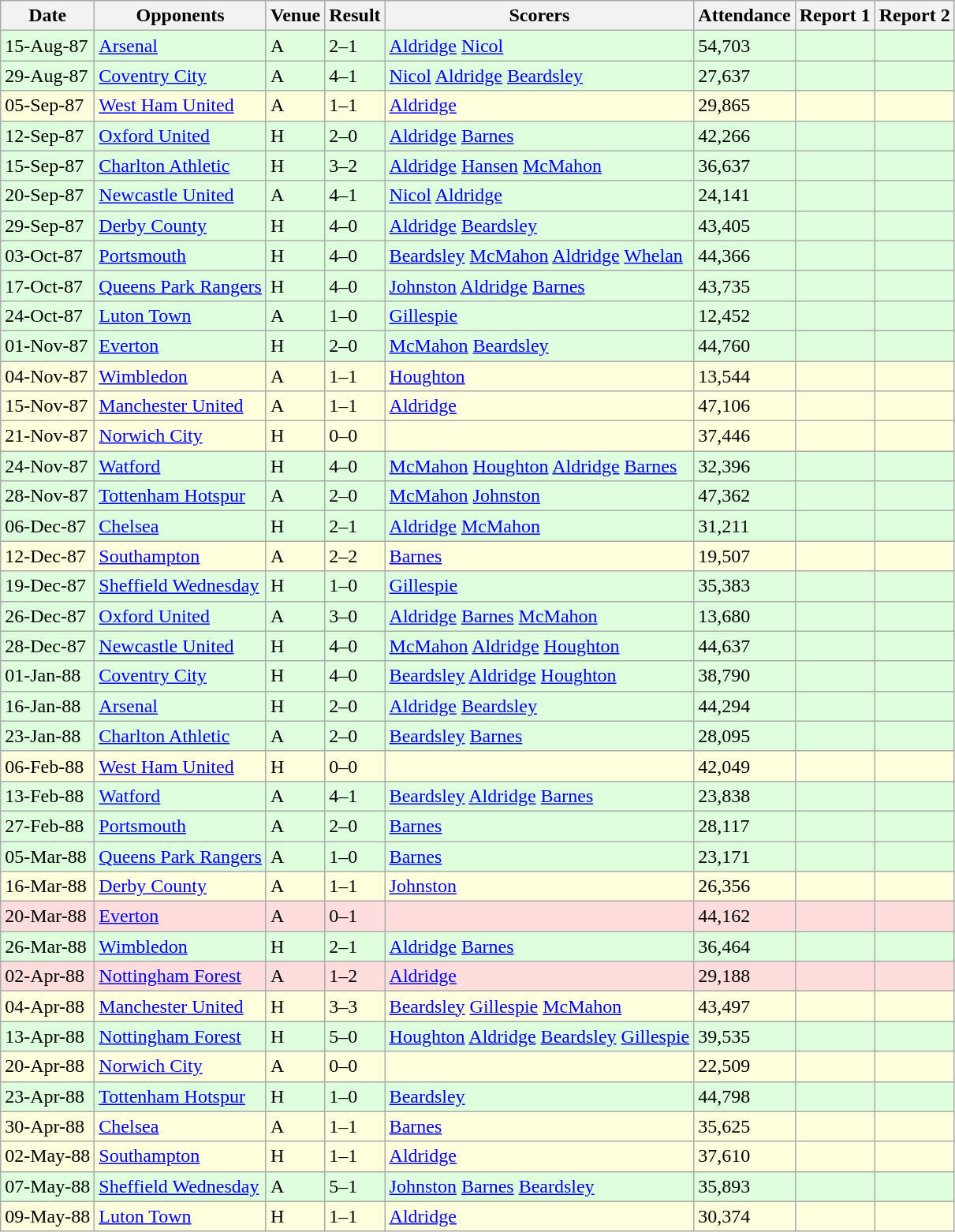<table class=wikitable>
<tr>
<th>Date</th>
<th>Opponents</th>
<th>Venue</th>
<th>Result</th>
<th>Scorers</th>
<th>Attendance</th>
<th>Report 1</th>
<th>Report 2</th>
</tr>
<tr bgcolor="#ddffdd">
<td>15-Aug-87</td>
<td><a href='#'>Arsenal</a></td>
<td>A</td>
<td>2–1</td>
<td><a href='#'>Aldridge</a>  <a href='#'>Nicol</a> </td>
<td>54,703</td>
<td></td>
<td></td>
</tr>
<tr bgcolor="#ddffdd">
<td>29-Aug-87</td>
<td><a href='#'>Coventry City</a></td>
<td>A</td>
<td>4–1</td>
<td><a href='#'>Nicol</a>  <a href='#'>Aldridge</a>  <a href='#'>Beardsley</a> </td>
<td>27,637</td>
<td></td>
<td></td>
</tr>
<tr bgcolor="#ffffdd">
<td>05-Sep-87</td>
<td><a href='#'>West Ham United</a></td>
<td>A</td>
<td>1–1</td>
<td><a href='#'>Aldridge</a> </td>
<td>29,865</td>
<td></td>
<td></td>
</tr>
<tr bgcolor="#ddffdd">
<td>12-Sep-87</td>
<td><a href='#'>Oxford United</a></td>
<td>H</td>
<td>2–0</td>
<td><a href='#'>Aldridge</a>  <a href='#'>Barnes</a> </td>
<td>42,266</td>
<td></td>
<td></td>
</tr>
<tr bgcolor="#ddffdd">
<td>15-Sep-87</td>
<td><a href='#'>Charlton Athletic</a></td>
<td>H</td>
<td>3–2</td>
<td><a href='#'>Aldridge</a>  <a href='#'>Hansen</a>  <a href='#'>McMahon</a> </td>
<td>36,637</td>
<td></td>
<td></td>
</tr>
<tr bgcolor="#ddffdd">
<td>20-Sep-87</td>
<td><a href='#'>Newcastle United</a></td>
<td>A</td>
<td>4–1</td>
<td><a href='#'>Nicol</a>  <a href='#'>Aldridge</a> </td>
<td>24,141</td>
<td></td>
<td></td>
</tr>
<tr bgcolor="#ddffdd">
<td>29-Sep-87</td>
<td><a href='#'>Derby County</a></td>
<td>H</td>
<td>4–0</td>
<td><a href='#'>Aldridge</a>  <a href='#'>Beardsley</a> </td>
<td>43,405</td>
<td></td>
<td></td>
</tr>
<tr bgcolor="#ddffdd">
<td>03-Oct-87</td>
<td><a href='#'>Portsmouth</a></td>
<td>H</td>
<td>4–0</td>
<td><a href='#'>Beardsley</a>  <a href='#'>McMahon</a>  <a href='#'>Aldridge</a>  <a href='#'>Whelan</a> </td>
<td>44,366</td>
<td></td>
<td></td>
</tr>
<tr bgcolor="#ddffdd">
<td>17-Oct-87</td>
<td><a href='#'>Queens Park Rangers</a></td>
<td>H</td>
<td>4–0</td>
<td><a href='#'>Johnston</a>  <a href='#'>Aldridge</a>  <a href='#'>Barnes</a> </td>
<td>43,735</td>
<td></td>
<td></td>
</tr>
<tr bgcolor="#ddffdd">
<td>24-Oct-87</td>
<td><a href='#'>Luton Town</a></td>
<td>A</td>
<td>1–0</td>
<td><a href='#'>Gillespie</a> </td>
<td>12,452</td>
<td></td>
<td></td>
</tr>
<tr bgcolor="#ddffdd">
<td>01-Nov-87</td>
<td><a href='#'>Everton</a></td>
<td>H</td>
<td>2–0</td>
<td><a href='#'>McMahon</a>  <a href='#'>Beardsley</a> </td>
<td>44,760</td>
<td></td>
<td></td>
</tr>
<tr bgcolor="#ffffdd">
<td>04-Nov-87</td>
<td><a href='#'>Wimbledon</a></td>
<td>A</td>
<td>1–1</td>
<td><a href='#'>Houghton</a> </td>
<td>13,544</td>
<td></td>
<td></td>
</tr>
<tr bgcolor="#ffffdd">
<td>15-Nov-87</td>
<td><a href='#'>Manchester United</a></td>
<td>A</td>
<td>1–1</td>
<td><a href='#'>Aldridge</a> </td>
<td>47,106</td>
<td></td>
<td></td>
</tr>
<tr bgcolor="#ffffdd">
<td>21-Nov-87</td>
<td><a href='#'>Norwich City</a></td>
<td>H</td>
<td>0–0</td>
<td></td>
<td>37,446</td>
<td></td>
<td></td>
</tr>
<tr bgcolor="#ddffdd">
<td>24-Nov-87</td>
<td><a href='#'>Watford</a></td>
<td>H</td>
<td>4–0</td>
<td><a href='#'>McMahon</a>  <a href='#'>Houghton</a>  <a href='#'>Aldridge</a>  <a href='#'>Barnes</a> </td>
<td>32,396</td>
<td></td>
<td></td>
</tr>
<tr bgcolor="#ddffdd">
<td>28-Nov-87</td>
<td><a href='#'>Tottenham Hotspur</a></td>
<td>A</td>
<td>2–0</td>
<td><a href='#'>McMahon</a>  <a href='#'>Johnston</a> </td>
<td>47,362</td>
<td></td>
<td></td>
</tr>
<tr bgcolor="#ddffdd">
<td>06-Dec-87</td>
<td><a href='#'>Chelsea</a></td>
<td>H</td>
<td>2–1</td>
<td><a href='#'>Aldridge</a>  <a href='#'>McMahon</a> </td>
<td>31,211</td>
<td></td>
<td></td>
</tr>
<tr bgcolor="#ffffdd">
<td>12-Dec-87</td>
<td><a href='#'>Southampton</a></td>
<td>A</td>
<td>2–2</td>
<td><a href='#'>Barnes</a> </td>
<td>19,507</td>
<td></td>
<td></td>
</tr>
<tr bgcolor="#ddffdd">
<td>19-Dec-87</td>
<td><a href='#'>Sheffield Wednesday</a></td>
<td>H</td>
<td>1–0</td>
<td><a href='#'>Gillespie</a> </td>
<td>35,383</td>
<td></td>
<td></td>
</tr>
<tr bgcolor="#ddffdd">
<td>26-Dec-87</td>
<td><a href='#'>Oxford United</a></td>
<td>A</td>
<td>3–0</td>
<td><a href='#'>Aldridge</a>  <a href='#'>Barnes</a>  <a href='#'>McMahon</a> </td>
<td>13,680</td>
<td></td>
<td></td>
</tr>
<tr bgcolor="#ddffdd">
<td>28-Dec-87</td>
<td><a href='#'>Newcastle United</a></td>
<td>H</td>
<td>4–0</td>
<td><a href='#'>McMahon</a>  <a href='#'>Aldridge</a>  <a href='#'>Houghton</a> </td>
<td>44,637</td>
<td></td>
<td></td>
</tr>
<tr bgcolor="#ddffdd">
<td>01-Jan-88</td>
<td><a href='#'>Coventry City</a></td>
<td>H</td>
<td>4–0</td>
<td><a href='#'>Beardsley</a>  <a href='#'>Aldridge</a>  <a href='#'>Houghton</a> </td>
<td>38,790</td>
<td></td>
<td></td>
</tr>
<tr bgcolor="#ddffdd">
<td>16-Jan-88</td>
<td><a href='#'>Arsenal</a></td>
<td>H</td>
<td>2–0</td>
<td><a href='#'>Aldridge</a>  <a href='#'>Beardsley</a> </td>
<td>44,294</td>
<td></td>
<td></td>
</tr>
<tr bgcolor="#ddffdd">
<td>23-Jan-88</td>
<td><a href='#'>Charlton Athletic</a></td>
<td>A</td>
<td>2–0</td>
<td><a href='#'>Beardsley</a>  <a href='#'>Barnes</a> </td>
<td>28,095</td>
<td></td>
<td></td>
</tr>
<tr bgcolor="#ffffdd">
<td>06-Feb-88</td>
<td><a href='#'>West Ham United</a></td>
<td>H</td>
<td>0–0</td>
<td></td>
<td>42,049</td>
<td></td>
<td></td>
</tr>
<tr bgcolor="#ddffdd">
<td>13-Feb-88</td>
<td><a href='#'>Watford</a></td>
<td>A</td>
<td>4–1</td>
<td><a href='#'>Beardsley</a>  <a href='#'>Aldridge</a>  <a href='#'>Barnes</a> </td>
<td>23,838</td>
<td></td>
<td></td>
</tr>
<tr bgcolor="#ddffdd">
<td>27-Feb-88</td>
<td><a href='#'>Portsmouth</a></td>
<td>A</td>
<td>2–0</td>
<td><a href='#'>Barnes</a> </td>
<td>28,117</td>
<td></td>
<td></td>
</tr>
<tr bgcolor="#ddffdd">
<td>05-Mar-88</td>
<td><a href='#'>Queens Park Rangers</a></td>
<td>A</td>
<td>1–0</td>
<td><a href='#'>Barnes</a> </td>
<td>23,171</td>
<td></td>
<td></td>
</tr>
<tr bgcolor="#ffffdd">
<td>16-Mar-88</td>
<td><a href='#'>Derby County</a></td>
<td>A</td>
<td>1–1</td>
<td><a href='#'>Johnston</a> </td>
<td>26,356</td>
<td></td>
<td></td>
</tr>
<tr bgcolor="#ffdddd">
<td>20-Mar-88</td>
<td><a href='#'>Everton</a></td>
<td>A</td>
<td>0–1</td>
<td></td>
<td>44,162</td>
<td></td>
<td></td>
</tr>
<tr bgcolor="#ddffdd">
<td>26-Mar-88</td>
<td><a href='#'>Wimbledon</a></td>
<td>H</td>
<td>2–1</td>
<td><a href='#'>Aldridge</a>  <a href='#'>Barnes</a> </td>
<td>36,464</td>
<td></td>
<td></td>
</tr>
<tr bgcolor="#ffdddd">
<td>02-Apr-88</td>
<td><a href='#'>Nottingham Forest</a></td>
<td>A</td>
<td>1–2</td>
<td><a href='#'>Aldridge</a> </td>
<td>29,188</td>
<td></td>
<td></td>
</tr>
<tr bgcolor="#ffffdd">
<td>04-Apr-88</td>
<td><a href='#'>Manchester United</a></td>
<td>H</td>
<td>3–3</td>
<td><a href='#'>Beardsley</a>  <a href='#'>Gillespie</a>  <a href='#'>McMahon</a> </td>
<td>43,497</td>
<td></td>
<td></td>
</tr>
<tr bgcolor="#ddffdd">
<td>13-Apr-88</td>
<td><a href='#'>Nottingham Forest</a></td>
<td>H</td>
<td>5–0</td>
<td><a href='#'>Houghton</a>  <a href='#'>Aldridge</a>  <a href='#'>Beardsley</a>  <a href='#'>Gillespie</a> </td>
<td>39,535</td>
<td></td>
<td></td>
</tr>
<tr bgcolor="#ffffdd">
<td>20-Apr-88</td>
<td><a href='#'>Norwich City</a></td>
<td>A</td>
<td>0–0</td>
<td></td>
<td>22,509</td>
<td></td>
<td></td>
</tr>
<tr bgcolor="#ddffdd">
<td>23-Apr-88</td>
<td><a href='#'>Tottenham Hotspur</a></td>
<td>H</td>
<td>1–0</td>
<td><a href='#'>Beardsley</a> </td>
<td>44,798</td>
<td></td>
<td></td>
</tr>
<tr bgcolor="#ffffdd">
<td>30-Apr-88</td>
<td><a href='#'>Chelsea</a></td>
<td>A</td>
<td>1–1</td>
<td><a href='#'>Barnes</a> </td>
<td>35,625</td>
<td></td>
<td></td>
</tr>
<tr bgcolor="#ffffdd">
<td>02-May-88</td>
<td><a href='#'>Southampton</a></td>
<td>H</td>
<td>1–1</td>
<td><a href='#'>Aldridge</a> </td>
<td>37,610</td>
<td></td>
<td></td>
</tr>
<tr bgcolor="#ddffdd">
<td>07-May-88</td>
<td><a href='#'>Sheffield Wednesday</a></td>
<td>A</td>
<td>5–1</td>
<td><a href='#'>Johnston</a>  <a href='#'>Barnes</a>  <a href='#'>Beardsley</a> </td>
<td>35,893</td>
<td></td>
<td></td>
</tr>
<tr bgcolor="#ffffdd">
<td>09-May-88</td>
<td><a href='#'>Luton Town</a></td>
<td>H</td>
<td>1–1</td>
<td><a href='#'>Aldridge</a> </td>
<td>30,374</td>
<td></td>
<td></td>
</tr>
</table>
